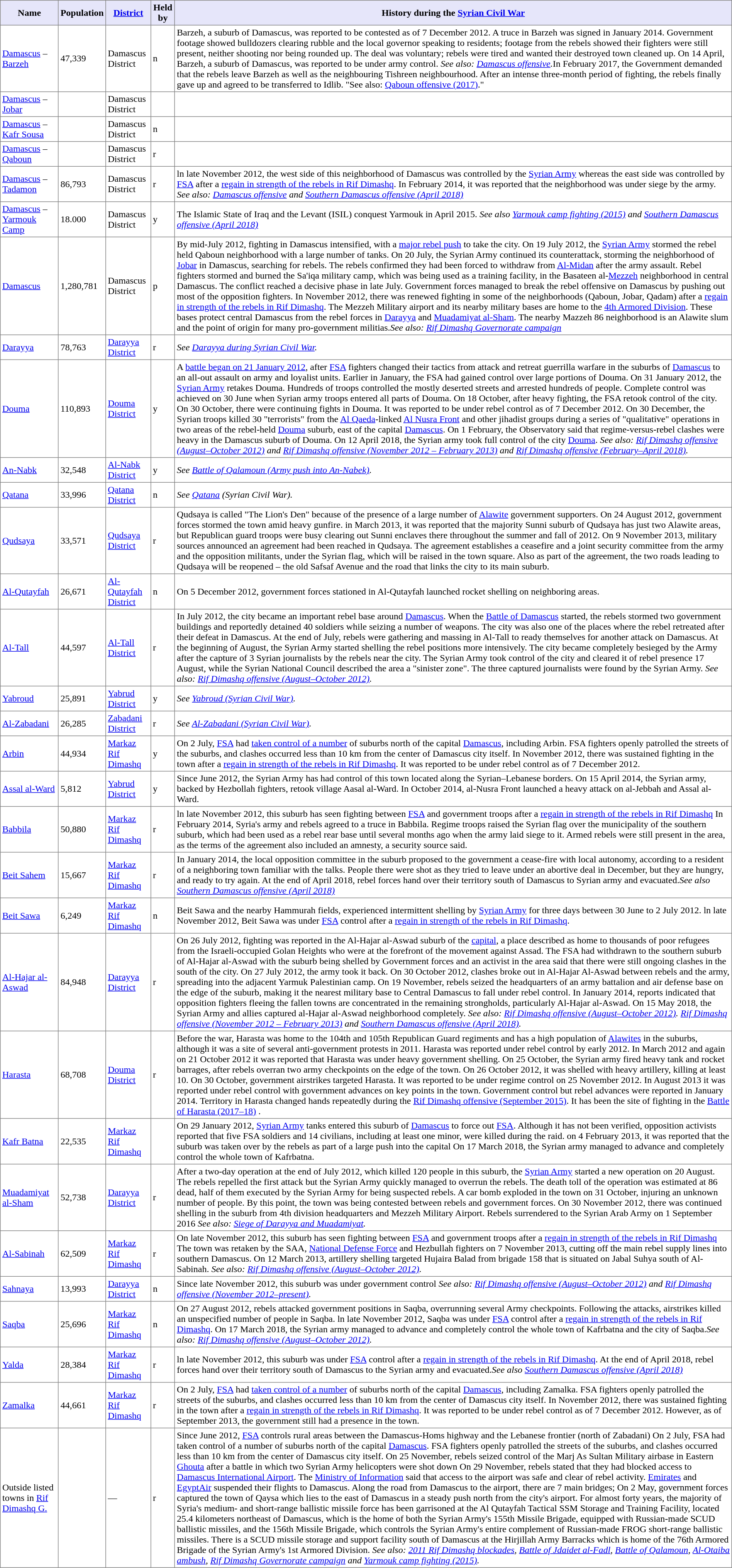<table class="toccolours sortable" border="1" cellpadding="3" style="border-collapse:collapse">
<tr style="background:lavender;">
<th>Name</th>
<th>Population</th>
<th><a href='#'>District</a></th>
<th>Held by</th>
<th>History during the <a href='#'>Syrian Civil War</a></th>
</tr>
<tr>
<td><a href='#'>Damascus</a> – <a href='#'>Barzeh</a></td>
<td>47,339</td>
<td>Damascus District</td>
<td><span>n</span></td>
<td>Barzeh, a suburb of Damascus, was reported to be contested as of 7 December 2012. A truce in Barzeh was signed in January 2014. Government footage showed bulldozers clearing rubble and the local governor speaking to residents; footage from the rebels showed their fighters were still present, neither shooting nor being rounded up. The deal was voluntary; rebels were tired and wanted their destroyed town cleaned up. On 14 April, Barzeh, a suburb of Damascus, was reported to be under army control. <em>See also: <a href='#'>Damascus offensive</a>.</em>In February 2017, the Government demanded that the rebels leave Barzeh as well as the neighbouring Tishreen neighbourhood. After an intense three-month period of fighting, the rebels finally gave up and agreed to be transferred to Idlib. "See also: <a href='#'>Qaboun offensive (2017)</a>."</td>
</tr>
<tr>
<td><a href='#'>Damascus</a> – <a href='#'>Jobar</a></td>
<td></td>
<td>Damascus District</td>
<td><span></span></td>
<td></td>
</tr>
<tr>
<td><a href='#'>Damascus</a> – <a href='#'>Kafr Sousa</a></td>
<td></td>
<td>Damascus District</td>
<td><span>n</span></td>
<td></td>
</tr>
<tr>
<td><a href='#'>Damascus</a> – <a href='#'>Qaboun</a></td>
<td></td>
<td>Damascus District</td>
<td><span>r</span></td>
<td></td>
</tr>
<tr>
<td><a href='#'>Damascus</a> – <a href='#'>Tadamon</a></td>
<td>86,793</td>
<td>Damascus District</td>
<td><span>r</span></td>
<td>ln late November 2012, the west side of this neighborhood of Damascus was controlled by the <a href='#'>Syrian Army</a> whereas the east side was controlled by <a href='#'>FSA</a> after a <a href='#'>regain in strength of the rebels in Rif Dimashq</a>. In February 2014, it was reported that the neighborhood was under siege by the army. <em>See also: <a href='#'>Damascus offensive</a> and <a href='#'>Southern Damascus offensive (April 2018)</a></em></td>
</tr>
<tr>
<td><a href='#'>Damascus</a> – <a href='#'>Yarmouk Camp</a></td>
<td>18.000</td>
<td>Damascus District</td>
<td><span>y</span></td>
<td>The Islamic State of Iraq and the Levant (ISIL) conquest Yarmouk in April 2015. <em>See also <a href='#'>Yarmouk camp fighting (2015)</a> and <a href='#'>Southern Damascus offensive (April 2018)</a></em></td>
</tr>
<tr>
<td><a href='#'>Damascus</a></td>
<td>1,280,781</td>
<td>Damascus District</td>
<td><span>p</span></td>
<td>By mid-July 2012, fighting in Damascus intensified, with a <a href='#'>major rebel push</a> to take the city. On 19 July 2012, the <a href='#'>Syrian Army</a> stormed the rebel held Qaboun neighborhood with a large number of tanks. On 20 July, the Syrian Army continued its counterattack, storming the neighborhood of <a href='#'>Jobar</a> in Damascus, searching for rebels. The rebels confirmed they had been forced to withdraw from <a href='#'>Al-Midan</a> after the army assault. Rebel fighters stormed and burned the Sa'iqa military camp, which was being used as a training facility, in the Basateen al-<a href='#'>Mezzeh</a> neighborhood in central Damascus. The conflict reached a decisive phase in late July. Government forces managed to break the rebel offensive on Damascus by pushing out most of the opposition fighters. In November 2012, there was renewed fighting in some of the neighborhoods (Qaboun, Jobar, Qadam) after a <a href='#'>regain in strength of the rebels in Rif Dimashq</a>. The Mezzeh Military airport and its nearby military bases are home to the <a href='#'>4th Armored Division</a>. These bases protect central Damascus from the rebel forces in <a href='#'>Darayya</a> and <a href='#'>Muadamiyat al-Sham</a>. The nearby Mazzeh 86 neighborhood is an Alawite slum and the point of origin for many pro-government militias.<em>See also: <a href='#'>Rif Dimashq Governorate campaign</a></em></td>
</tr>
<tr>
<td><a href='#'>Darayya</a></td>
<td>78,763</td>
<td><a href='#'>Darayya District</a></td>
<td><span>r</span></td>
<td><em>See <a href='#'>Darayya during Syrian Civil War</a>.</em></td>
</tr>
<tr>
<td><a href='#'>Douma</a></td>
<td>110,893</td>
<td><a href='#'>Douma District</a></td>
<td><span>y</span></td>
<td>A <a href='#'>battle began on 21 January 2012</a>, after <a href='#'>FSA</a> fighters changed their tactics from attack and retreat guerrilla warfare in the suburbs of <a href='#'>Damascus</a> to an all-out assault on army and loyalist units. Earlier in January, the FSA had gained control over large portions of Douma. On 31 January 2012, the <a href='#'>Syrian Army</a> retakes Douma. Hundreds of troops controlled the mostly deserted streets and arrested hundreds of people. Complete control was achieved on 30 June when Syrian army troops entered all parts of Douma. On 18 October, after heavy fighting, the FSA retook control of the city. On 30 October, there were continuing fights in Douma. It was reported to be under rebel control as of 7 December 2012. On 30 December, the Syrian troops killed 30 "terrorists" from the <a href='#'>Al Qaeda</a>-linked <a href='#'>Al Nusra Front</a> and other jihadist groups during a series of "qualitative" operations in two areas of the rebel-held <a href='#'>Douma</a> suburb, east of the capital <a href='#'>Damascus</a>. On 1 February, the Observatory said that regime-versus-rebel clashes were heavy in the Damascus suburb of Douma. On 12 April 2018, the Syrian army took full control of the city <a href='#'>Douma</a>. <em>See also: <a href='#'>Rif Dimashq offensive (August–October 2012)</a> and <a href='#'>Rif Dimashq offensive (November 2012 – February 2013)</a> and <a href='#'>Rif Dimashq offensive (February–April 2018)</a>.</em></td>
</tr>
<tr>
<td><a href='#'>An-Nabk</a></td>
<td>32,548</td>
<td><a href='#'>Al-Nabk District</a></td>
<td><span>y</span></td>
<td><em>See <a href='#'>Battle of Qalamoun (Army push into An-Nabek)</a>.</em></td>
</tr>
<tr>
<td><a href='#'>Qatana</a></td>
<td>33,996</td>
<td><a href='#'>Qatana District</a></td>
<td><span>n</span></td>
<td><em>See <a href='#'>Qatana</a> (Syrian Civil War).</em></td>
</tr>
<tr>
<td><a href='#'>Qudsaya</a></td>
<td>33,571</td>
<td><a href='#'>Qudsaya District</a></td>
<td><span>r</span></td>
<td>Qudsaya is called "The Lion's Den" because of the presence of a large number of <a href='#'>Alawite</a> government supporters. On 24 August 2012, government forces stormed the town amid heavy gunfire. in March 2013, it was reported that the majority Sunni suburb of Qudsaya has just two Alawite areas, but Republican guard troops were busy clearing out Sunni enclaves there throughout the summer and fall of 2012. On 9 November 2013, military sources announced an agreement had been reached in Qudsaya. The agreement establishes a ceasefire and a joint security committee from the army and the opposition militants, under the Syrian flag, which will be raised in the town square. Also as part of the agreement, the two roads leading to Qudsaya will be reopened – the old Safsaf Avenue and the road that links the city to its main suburb.</td>
</tr>
<tr>
<td><a href='#'>Al-Qutayfah</a></td>
<td>26,671</td>
<td><a href='#'>Al-Qutayfah District</a></td>
<td><span>n</span></td>
<td>On 5 December 2012, government forces stationed in Al-Qutayfah launched rocket shelling on neighboring areas.</td>
</tr>
<tr>
<td><a href='#'>Al-Tall</a></td>
<td>44,597</td>
<td><a href='#'>Al-Tall District</a></td>
<td><span>r</span></td>
<td>In July 2012, the city became an important rebel base around <a href='#'>Damascus</a>. When the <a href='#'>Battle of Damascus</a> started, the rebels stormed two government buildings and reportedly detained 40 soldiers while seizing a number of weapons. The city was also one of the places where the rebel retreated after their defeat in Damascus. At the end of July, rebels were gathering and massing in Al-Tall to ready themselves for another attack on Damascus. At the beginning of August, the Syrian Army started shelling the rebel positions more intensively. The city became completely besieged by the Army after the capture of 3 Syrian journalists by the rebels near the city. The Syrian Army took control of the city and cleared it of rebel presence 17 August, while the Syrian National Council described the area a "sinister zone". The three captured journalists were found by the Syrian Army. <em>See also: <a href='#'>Rif Dimashq offensive (August–October 2012)</a>.</em></td>
</tr>
<tr>
<td><a href='#'>Yabroud</a></td>
<td>25,891</td>
<td><a href='#'>Yabrud District</a></td>
<td><span>y</span></td>
<td><em>See <a href='#'>Yabroud (Syrian Civil War)</a>.</em><br></td>
</tr>
<tr>
<td><a href='#'>Al-Zabadani</a></td>
<td>26,285</td>
<td><a href='#'>Zabadani District</a></td>
<td><span>r</span></td>
<td><em>See <a href='#'>Al-Zabadani (Syrian Civil War)</a>.</em></td>
</tr>
<tr>
<td><a href='#'>Arbin</a></td>
<td>44,934</td>
<td><a href='#'>Markaz Rif Dimashq</a></td>
<td><span>y</span></td>
<td>On 2 July, <a href='#'>FSA</a> had <a href='#'>taken control of a number</a> of suburbs north of the capital <a href='#'>Damascus</a>, including Arbin. FSA fighters openly patrolled the streets of the suburbs, and clashes occurred less than 10 km from the center of Damascus city itself. In November 2012, there was sustained fighting in the town after a <a href='#'>regain in strength of the rebels in Rif Dimashq</a>. It was reported to be under rebel control as of 7 December 2012.</td>
</tr>
<tr>
<td><a href='#'>Assal al-Ward</a></td>
<td>5,812</td>
<td><a href='#'>Yabrud District</a></td>
<td><span>y</span></td>
<td>Since June 2012, the Syrian Army has had control of this town located along the Syrian–Lebanese borders. On 15 April 2014, the Syrian army, backed by Hezbollah fighters, retook village Aasal al-Ward. In October 2014, al-Nusra Front launched a heavy attack on al-Jebbah and Assal al-Ward.</td>
</tr>
<tr>
<td><a href='#'>Babbila</a></td>
<td>50,880</td>
<td><a href='#'>Markaz Rif Dimashq</a></td>
<td><span>r</span></td>
<td>ln late November 2012, this suburb has seen fighting between <a href='#'>FSA</a> and government troops after a <a href='#'>regain in strength of the rebels in Rif Dimashq</a> In February 2014, Syria's army and rebels agreed to a truce in Babbila. Regime troops raised the Syrian flag over the municipality of the southern suburb, which had been used as a rebel rear base until several months ago when the army laid siege to it. Armed rebels were still present in the area, as the terms of the agreement also included an amnesty, a security source said.</td>
</tr>
<tr>
<td><a href='#'>Beit Sahem</a></td>
<td>15,667</td>
<td><a href='#'>Markaz Rif Dimashq</a></td>
<td><span>r</span></td>
<td>In January 2014, the local opposition committee in the suburb proposed to the government a cease-fire with local autonomy, according to a resident of a neighboring town familiar with the talks. People there were shot as they tried to leave under an abortive deal in December, but they are hungry, and ready to try again. At the end of April 2018, rebel forces hand over their territory south of Damascus to Syrian army and evacuated.<em>See also <a href='#'>Southern Damascus offensive (April 2018)</a></em></td>
</tr>
<tr>
<td><a href='#'>Beit Sawa</a></td>
<td>6,249</td>
<td><a href='#'>Markaz Rif Dimashq</a></td>
<td><span>n</span></td>
<td>Beit Sawa and the nearby Hammurah fields, experienced intermittent shelling by <a href='#'>Syrian Army</a> for three days between 30 June to 2 July 2012. ln late November 2012, Beit Sawa was under <a href='#'>FSA</a> control after a <a href='#'>regain in strength of the rebels in Rif Dimashq</a>.</td>
</tr>
<tr>
<td><a href='#'>Al-Hajar al-Aswad</a></td>
<td>84,948</td>
<td><a href='#'>Darayya District</a></td>
<td><span>r</span></td>
<td>On 26 July 2012, fighting was reported in the Al-Hajar al-Aswad suburb of the <a href='#'>capital</a>, a place described as home to thousands of poor refugees from the Israeli-occupied Golan Heights who were at the forefront of the movement against Assad. The FSA had withdrawn to the southern suburb of Al-Hajar al-Aswad with the suburb being shelled by Government forces and an activist in the area said that there were still ongoing clashes in the south of the city. On 27 July 2012, the army took it back. On 30 October 2012, clashes broke out in Al-Hajar Al-Aswad between rebels and the army, spreading into the adjacent Yarmuk Palestinian camp. On 19 November, rebels seized the headquarters of an army battalion and air defense base on the edge of the suburb, making it the nearest military base to Central Damascus to fall under rebel control. In January 2014, reports indicated that opposition fighters fleeing the fallen towns are concentrated in the remaining strongholds, particularly Al-Hajar al-Aswad. On 15 May 2018, the Syrian Army and allies captured al-Hajar al-Aswad neighborhood completely. <em>See also: <a href='#'>Rif Dimashq offensive (August–October 2012)</a>. <a href='#'>Rif Dimashq offensive (November 2012 – February 2013)</a> and <a href='#'>Southern Damascus offensive (April 2018)</a>.</em></td>
</tr>
<tr>
<td><a href='#'>Harasta</a></td>
<td>68,708</td>
<td><a href='#'>Douma District</a></td>
<td><span>r</span></td>
<td>Before the war, Harasta was home to the 104th and 105th Republican Guard regiments and has a high population of <a href='#'>Alawites</a> in the suburbs, although it was a site of several anti-government protests in 2011. Harasta was reported under rebel control by early 2012. In March 2012 and again on 21 October 2012 it was reported that Harasta was under heavy government shelling. On 25 October, the Syrian army fired heavy tank and rocket barrages, after rebels overran two army checkpoints on the edge of the town. On 26 October 2012, it was shelled with heavy artillery, killing at least 10. On 30 October, government airstrikes targeted Harasta. It was reported to be under regime control on 25 November 2012. In August 2013 it was reported under rebel control with government advances on key points in the town. Government control but rebel advances were reported in January 2014. Territory in Harasta changed hands repeatedly during the <a href='#'>Rif Dimashq offensive (September 2015)</a>. It has been the site of fighting in the <a href='#'>Battle of Harasta (2017–18)</a> .</td>
</tr>
<tr>
<td><a href='#'>Kafr Batna</a></td>
<td>22,535</td>
<td><a href='#'>Markaz Rif Dimashq</a></td>
<td><span></span></td>
<td>On 29 January 2012, <a href='#'>Syrian Army</a> tanks entered this suburb of <a href='#'>Damascus</a> to force out <a href='#'>FSA</a>. Although it has not been verified, opposition activists reported that five FSA soldiers and 14 civilians, including at least one minor, were killed during the raid. on 4 February 2013, it was reported that the suburb was taken over by the rebels as part of a large push into the capital On 17 March 2018, the Syrian army managed to advance and completely control the whole town of Kafrbatna.</td>
</tr>
<tr>
<td><a href='#'>Muadamiyat al-Sham</a></td>
<td>52,738</td>
<td><a href='#'>Darayya District</a></td>
<td><span>r</span></td>
<td>After a two-day operation at the end of July 2012, which killed 120 people in this suburb, the <a href='#'>Syrian Army</a> started a new operation on 20 August. The rebels repelled the first attack but the Syrian Army quickly managed to overrun the rebels. The death toll of the operation was estimated at 86 dead, half of them executed by the Syrian Army for being suspected rebels. A car bomb exploded in the town on 31 October, injuring an unknown number of people. By this point, the town was being contested between rebels and government forces. On 30 November 2012, there was continued shelling in the suburb from 4th division headquarters and Mezzeh Military Airport. Rebels surrendered to the Syrian Arab Army on 1 September 2016 <em>See also: <a href='#'>Siege of Darayya and Muadamiyat</a>.</em></td>
</tr>
<tr>
<td><a href='#'>Al-Sabinah</a></td>
<td>62,509</td>
<td><a href='#'>Markaz Rif Dimashq</a></td>
<td><span>r</span></td>
<td>On late November 2012, this suburb has seen fighting between <a href='#'>FSA</a> and government troops after a <a href='#'>regain in strength of the rebels in Rif Dimashq</a> The town was retaken by the SAA, <a href='#'>National Defense Force</a> and Hezbullah fighters on 7 November 2013, cutting off the main rebel supply lines into southern Damascus. On 12 March 2013, artillery shelling targeted Hujaira Balad from brigade 158 that is situated on Jabal Suhya south of Al-Sabinah. <em>See also: <a href='#'>Rif Dimashq offensive (August–October 2012)</a>.</em></td>
</tr>
<tr>
<td><a href='#'>Sahnaya</a></td>
<td>13,993</td>
<td><a href='#'>Darayya District</a></td>
<td><span>n</span></td>
<td>Since late November 2012, this suburb was under government control <em>See also: <a href='#'>Rif Dimashq offensive (August–October 2012)</a> and <a href='#'>Rif Dimashq offensive (November 2012–present)</a>.</em></td>
</tr>
<tr>
<td><a href='#'>Saqba</a></td>
<td>25,696</td>
<td><a href='#'>Markaz Rif Dimashq</a></td>
<td><span>n</span></td>
<td>On 27 August 2012, rebels attacked government positions in Saqba, overrunning several Army checkpoints. Following the attacks, airstrikes killed an unspecified number of people in Saqba. ln late November 2012, Saqba was under <a href='#'>FSA</a> control after a <a href='#'>regain in strength of the rebels in Rif Dimashq</a>. On 17 March 2018, the Syrian army managed to advance and completely control the whole town of Kafrbatna and the city of Saqba.<em>See also: <a href='#'>Rif Dimashq offensive (August–October 2012)</a>.</em></td>
</tr>
<tr>
<td><a href='#'>Yalda</a></td>
<td>28,384</td>
<td><a href='#'>Markaz Rif Dimashq</a></td>
<td><span>r</span></td>
<td> ln late November 2012, this suburb was under <a href='#'>FSA</a> control after a <a href='#'>regain in strength of the rebels in Rif Dimashq</a>. At the end of April 2018, rebel forces hand over their territory south of Damascus to the Syrian army and evacuated.<em>See also <a href='#'>Southern Damascus offensive (April 2018)</a></em></td>
</tr>
<tr>
<td><a href='#'>Zamalka</a></td>
<td>44,661</td>
<td><a href='#'>Markaz Rif Dimashq</a></td>
<td><span>r</span></td>
<td>On 2 July, <a href='#'>FSA</a> had <a href='#'>taken control of a number</a> of suburbs north of the capital <a href='#'>Damascus</a>, including Zamalka. FSA fighters openly patrolled the streets of the suburbs, and clashes occurred less than 10 km from the center of Damascus city itself. In November 2012, there was sustained fighting in the town after a <a href='#'>regain in strength of the rebels in Rif Dimashq</a>. It was reported to be under rebel control as of 7 December 2012. However, as of September 2013, the government still had a presence in the town.</td>
</tr>
<tr>
<td>Outside listed towns in <a href='#'>Rif Dimashq G.</a></td>
<td></td>
<td>—</td>
<td><span>r</span></td>
<td>Since June 2012, <a href='#'>FSA</a> controls rural areas between the Damascus-Homs highway and the Lebanese frontier (north of Zabadani) On 2 July, FSA had taken control of a number of suburbs north of the capital <a href='#'>Damascus</a>. FSA fighters openly patrolled the streets of the suburbs, and clashes occurred less than 10 km from the center of Damascus city itself. On 25 November, rebels seized control of the Marj As Sultan Military airbase in Eastern <a href='#'>Ghouta</a> after a battle in which two Syrian Army helicopters were shot down On 29 November, rebels stated that they had blocked access to <a href='#'>Damascus International Airport</a>. The <a href='#'>Ministry of Information</a> said that access to the airport was safe and clear of rebel activity. <a href='#'>Emirates</a> and <a href='#'>EgyptAir</a> suspended their flights to Damascus. Along the road from Damascus to the airport, there are 7 main bridges; On 2 May, government forces captured the town of Qaysa which lies to the east of Damascus in a steady push north from the city's airport. For almost forty years, the majority of Syria's medium- and short-range ballistic missile force has been garrisoned at the Al Qutayfah Tactical SSM Storage and Training Facility, located 25.4 kilometers northeast of Damascus, which is the home of both the Syrian Army's 155th Missile Brigade, equipped with Russian-made SCUD ballistic missiles, and the 156th Missile Brigade, which controls the Syrian Army's entire complement of Russian-made FROG short-range ballistic missiles. There is a SCUD missile storage and support facility  south of Damascus at the Hirjillah Army Barracks which is home of the 76th Armored Brigade of the Syrian Army's 1st Armored Division. <em>See also: <a href='#'>2011 Rif Dimashq blockades</a>, <a href='#'>Battle of Jdaidet al-Fadl</a>, <a href='#'>Battle of Qalamoun</a>, <a href='#'>Al-Otaiba ambush</a>, <a href='#'>Rif Dimashq Governorate campaign</a> and <a href='#'>Yarmouk camp fighting (2015)</a>.</em></td>
</tr>
</table>
